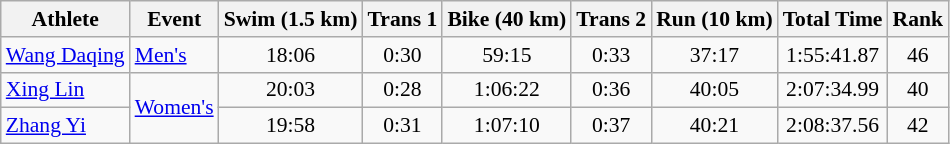<table class="wikitable" style="font-size:90%">
<tr>
<th>Athlete</th>
<th>Event</th>
<th>Swim (1.5 km)</th>
<th>Trans 1</th>
<th>Bike (40 km)</th>
<th>Trans 2</th>
<th>Run (10 km)</th>
<th>Total Time</th>
<th>Rank</th>
</tr>
<tr align=center>
<td align=left><a href='#'>Wang Daqing</a></td>
<td align=left><a href='#'>Men's</a></td>
<td>18:06</td>
<td>0:30</td>
<td>59:15</td>
<td>0:33</td>
<td>37:17</td>
<td>1:55:41.87</td>
<td>46</td>
</tr>
<tr align=center>
<td align=left><a href='#'>Xing Lin</a></td>
<td align=left rowspan=2><a href='#'>Women's</a></td>
<td>20:03</td>
<td>0:28</td>
<td>1:06:22</td>
<td>0:36</td>
<td>40:05</td>
<td>2:07:34.99</td>
<td>40</td>
</tr>
<tr align=center>
<td align=left><a href='#'>Zhang Yi</a></td>
<td>19:58</td>
<td>0:31</td>
<td>1:07:10</td>
<td>0:37</td>
<td>40:21</td>
<td>2:08:37.56</td>
<td>42</td>
</tr>
</table>
